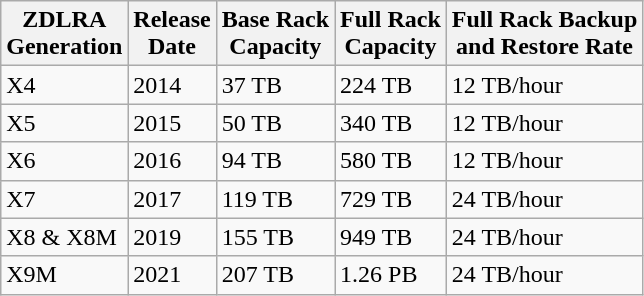<table class="wikitable">
<tr>
<th>ZDLRA<br>Generation</th>
<th>Release<br>Date</th>
<th>Base Rack<br>Capacity</th>
<th>Full Rack<br>Capacity</th>
<th>Full Rack Backup<br>and Restore Rate</th>
</tr>
<tr>
<td>X4</td>
<td>2014</td>
<td>37 TB</td>
<td>224 TB</td>
<td>12 TB/hour</td>
</tr>
<tr>
<td>X5</td>
<td>2015</td>
<td>50 TB</td>
<td>340 TB</td>
<td>12 TB/hour</td>
</tr>
<tr>
<td>X6</td>
<td>2016</td>
<td>94 TB</td>
<td>580 TB</td>
<td>12 TB/hour</td>
</tr>
<tr>
<td>X7</td>
<td>2017</td>
<td>119 TB</td>
<td>729 TB</td>
<td>24 TB/hour</td>
</tr>
<tr>
<td>X8 & X8M</td>
<td>2019</td>
<td>155 TB</td>
<td>949 TB</td>
<td>24 TB/hour</td>
</tr>
<tr>
<td>X9M</td>
<td>2021</td>
<td>207 TB</td>
<td>1.26 PB</td>
<td>24 TB/hour</td>
</tr>
</table>
